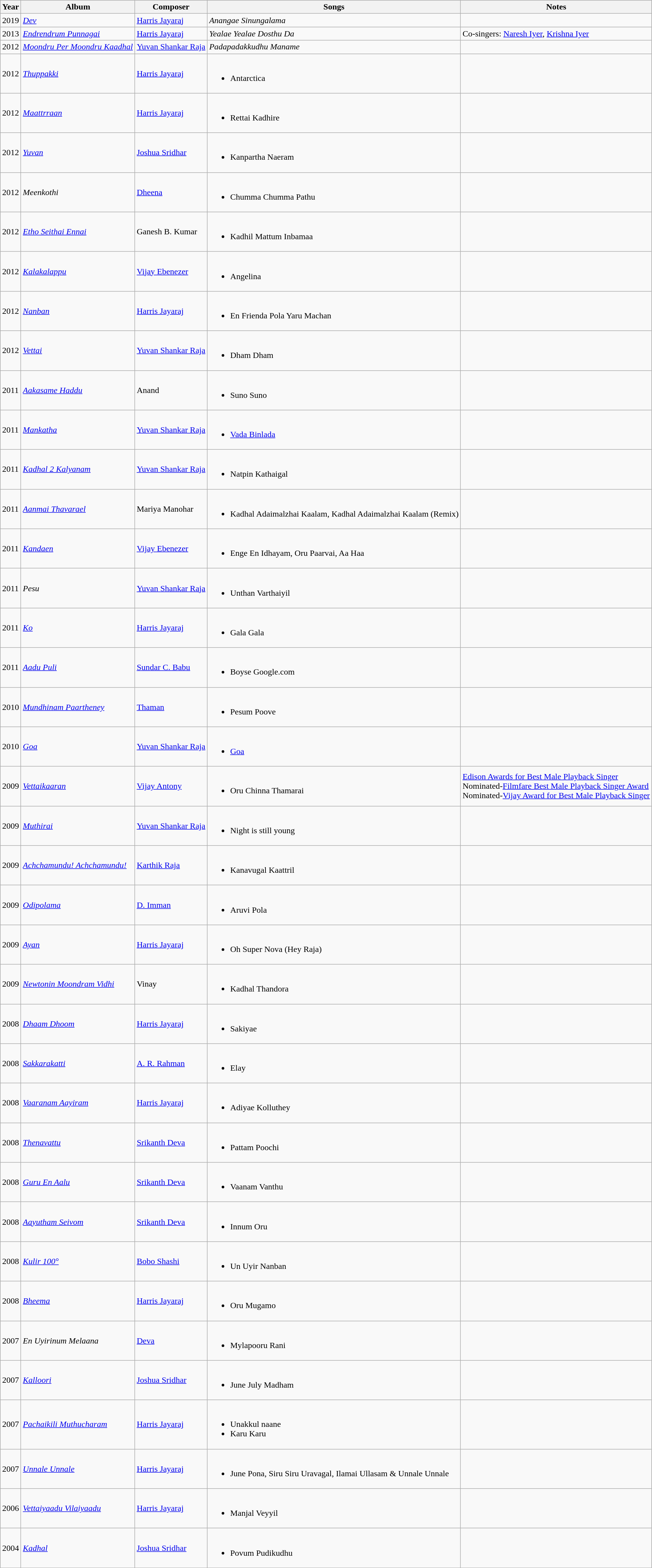<table class="wikitable sortable">
<tr>
<th>Year</th>
<th>Album</th>
<th>Composer</th>
<th>Songs</th>
<th>Notes</th>
</tr>
<tr>
<td>2019</td>
<td><em><a href='#'>Dev</a></em></td>
<td><a href='#'>Harris Jayaraj</a></td>
<td><em>Anangae Sinungalama</em></td>
</tr>
<tr>
<td>2013</td>
<td><em><a href='#'>Endrendrum Punnagai</a></em></td>
<td><a href='#'>Harris Jayaraj</a></td>
<td><em>Yealae Yealae Dosthu Da</em></td>
<td>Co-singers: <a href='#'>Naresh Iyer</a>, <a href='#'>Krishna Iyer</a></td>
</tr>
<tr>
<td>2012</td>
<td><em><a href='#'>Moondru Per Moondru Kaadhal</a></em></td>
<td><a href='#'>Yuvan Shankar Raja</a></td>
<td><em>Padapadakkudhu Maname</em></td>
<td></td>
</tr>
<tr>
<td>2012</td>
<td><em><a href='#'>Thuppakki</a></em></td>
<td><a href='#'>Harris Jayaraj</a></td>
<td><br><ul><li>Antarctica</li></ul></td>
<td></td>
</tr>
<tr>
<td>2012</td>
<td><em><a href='#'>Maattrraan</a></em></td>
<td><a href='#'>Harris Jayaraj</a></td>
<td><br><ul><li>Rettai Kadhire</li></ul></td>
<td></td>
</tr>
<tr>
<td>2012</td>
<td><em><a href='#'>Yuvan</a></em></td>
<td><a href='#'>Joshua Sridhar</a></td>
<td><br><ul><li>Kanpartha Naeram</li></ul></td>
<td></td>
</tr>
<tr>
<td>2012</td>
<td><em>Meenkothi</em></td>
<td><a href='#'>Dheena</a></td>
<td><br><ul><li>Chumma Chumma Pathu</li></ul></td>
<td></td>
</tr>
<tr>
<td>2012</td>
<td><em><a href='#'>Etho Seithai Ennai</a></em></td>
<td>Ganesh B. Kumar</td>
<td><br><ul><li>Kadhil Mattum Inbamaa</li></ul></td>
<td></td>
</tr>
<tr>
<td>2012</td>
<td><em><a href='#'>Kalakalappu</a></em></td>
<td><a href='#'>Vijay Ebenezer</a></td>
<td><br><ul><li>Angelina</li></ul></td>
<td></td>
</tr>
<tr>
<td>2012</td>
<td><em><a href='#'>Nanban</a></em></td>
<td><a href='#'>Harris Jayaraj</a></td>
<td><br><ul><li>En Frienda Pola Yaru Machan</li></ul></td>
<td></td>
</tr>
<tr>
<td>2012</td>
<td><em><a href='#'>Vettai</a></em></td>
<td><a href='#'>Yuvan Shankar Raja</a></td>
<td><br><ul><li>Dham Dham</li></ul></td>
<td></td>
</tr>
<tr>
<td>2011</td>
<td><em><a href='#'>Aakasame Haddu</a></em></td>
<td>Anand</td>
<td><br><ul><li>Suno Suno</li></ul></td>
<td></td>
</tr>
<tr>
<td>2011</td>
<td><em><a href='#'>Mankatha</a></em></td>
<td><a href='#'>Yuvan Shankar Raja</a></td>
<td><br><ul><li><a href='#'>Vada Binlada</a></li></ul></td>
<td></td>
</tr>
<tr>
<td>2011</td>
<td><em><a href='#'>Kadhal 2 Kalyanam</a></em></td>
<td><a href='#'>Yuvan Shankar Raja</a></td>
<td><br><ul><li>Natpin Kathaigal</li></ul></td>
<td></td>
</tr>
<tr>
<td>2011</td>
<td><em><a href='#'>Aanmai Thavarael</a></em></td>
<td>Mariya Manohar</td>
<td><br><ul><li>Kadhal Adaimalzhai Kaalam, Kadhal Adaimalzhai Kaalam (Remix)</li></ul></td>
<td></td>
</tr>
<tr>
<td>2011</td>
<td><em><a href='#'>Kandaen</a></em></td>
<td><a href='#'>Vijay Ebenezer</a></td>
<td><br><ul><li>Enge En Idhayam, Oru Paarvai, Aa Haa</li></ul></td>
<td></td>
</tr>
<tr>
<td>2011</td>
<td><em>Pesu</em></td>
<td><a href='#'>Yuvan Shankar Raja</a></td>
<td><br><ul><li>Unthan Varthaiyil</li></ul></td>
<td></td>
</tr>
<tr>
<td>2011</td>
<td><em><a href='#'>Ko</a></em></td>
<td><a href='#'>Harris Jayaraj</a></td>
<td><br><ul><li>Gala Gala</li></ul></td>
<td></td>
</tr>
<tr>
<td>2011</td>
<td><em><a href='#'>Aadu Puli</a></em></td>
<td><a href='#'>Sundar C. Babu</a></td>
<td><br><ul><li>Boyse Google.com</li></ul></td>
<td></td>
</tr>
<tr>
<td>2010</td>
<td><em><a href='#'>Mundhinam Paartheney</a></em></td>
<td><a href='#'>Thaman</a></td>
<td><br><ul><li>Pesum Poove</li></ul></td>
<td></td>
</tr>
<tr>
<td>2010</td>
<td><em><a href='#'>Goa</a></em></td>
<td><a href='#'>Yuvan Shankar Raja</a></td>
<td><br><ul><li><a href='#'>Goa</a></li></ul></td>
<td></td>
</tr>
<tr>
<td>2009</td>
<td><em><a href='#'>Vettaikaaran</a></em></td>
<td><a href='#'>Vijay Antony</a></td>
<td><br><ul><li>Oru Chinna Thamarai</li></ul></td>
<td><a href='#'>Edison Awards for Best Male Playback Singer</a><br>Nominated-<a href='#'>Filmfare Best Male Playback Singer Award</a><br>Nominated-<a href='#'>Vijay Award for Best Male Playback Singer</a></td>
</tr>
<tr>
<td>2009</td>
<td><em><a href='#'>Muthirai</a></em></td>
<td><a href='#'>Yuvan Shankar Raja</a></td>
<td><br><ul><li>Night is still young</li></ul></td>
<td></td>
</tr>
<tr>
<td>2009</td>
<td><em><a href='#'>Achchamundu! Achchamundu!</a></em></td>
<td><a href='#'>Karthik Raja</a></td>
<td><br><ul><li>Kanavugal Kaattril</li></ul></td>
<td></td>
</tr>
<tr>
<td>2009</td>
<td><em><a href='#'>Odipolama</a></em></td>
<td><a href='#'>D. Imman</a></td>
<td><br><ul><li>Aruvi Pola</li></ul></td>
<td></td>
</tr>
<tr>
<td>2009</td>
<td><em><a href='#'>Ayan</a></em></td>
<td><a href='#'>Harris Jayaraj</a></td>
<td><br><ul><li>Oh Super Nova (Hey Raja)</li></ul></td>
<td></td>
</tr>
<tr>
<td>2009</td>
<td><em><a href='#'>Newtonin Moondram Vidhi</a></em></td>
<td>Vinay</td>
<td><br><ul><li>Kadhal Thandora</li></ul></td>
<td></td>
</tr>
<tr>
<td>2008</td>
<td><em><a href='#'>Dhaam Dhoom</a></em></td>
<td><a href='#'>Harris Jayaraj</a></td>
<td><br><ul><li>Sakiyae</li></ul></td>
<td></td>
</tr>
<tr>
<td>2008</td>
<td><em><a href='#'>Sakkarakatti</a></em></td>
<td><a href='#'>A. R. Rahman</a></td>
<td><br><ul><li>Elay</li></ul></td>
<td></td>
</tr>
<tr>
<td>2008</td>
<td><em><a href='#'>Vaaranam Aayiram</a></em></td>
<td><a href='#'>Harris Jayaraj</a></td>
<td><br><ul><li>Adiyae Kolluthey</li></ul></td>
<td></td>
</tr>
<tr>
<td>2008</td>
<td><em><a href='#'>Thenavattu</a></em></td>
<td><a href='#'>Srikanth Deva</a></td>
<td><br><ul><li>Pattam Poochi</li></ul></td>
<td></td>
</tr>
<tr>
<td>2008</td>
<td><em><a href='#'>Guru En Aalu</a></em></td>
<td><a href='#'>Srikanth Deva</a></td>
<td><br><ul><li>Vaanam Vanthu</li></ul></td>
<td></td>
</tr>
<tr>
<td>2008</td>
<td><em><a href='#'>Aayutham Seivom</a></em></td>
<td><a href='#'>Srikanth Deva</a></td>
<td><br><ul><li>Innum Oru</li></ul></td>
<td></td>
</tr>
<tr>
<td>2008</td>
<td><em><a href='#'>Kulir 100°</a></em></td>
<td><a href='#'>Bobo Shashi</a></td>
<td><br><ul><li>Un Uyir Nanban</li></ul></td>
<td></td>
</tr>
<tr>
<td>2008</td>
<td><em><a href='#'>Bheema</a></em></td>
<td><a href='#'>Harris Jayaraj</a></td>
<td><br><ul><li>Oru Mugamo</li></ul></td>
<td></td>
</tr>
<tr>
<td>2007</td>
<td><em>En Uyirinum Melaana</em></td>
<td><a href='#'>Deva</a></td>
<td><br><ul><li>Mylapooru Rani</li></ul></td>
<td></td>
</tr>
<tr>
<td>2007</td>
<td><em><a href='#'>Kalloori</a></em></td>
<td><a href='#'>Joshua Sridhar</a></td>
<td><br><ul><li>June July Madham</li></ul></td>
<td></td>
</tr>
<tr>
<td>2007</td>
<td><em><a href='#'>Pachaikili Muthucharam</a></em></td>
<td><a href='#'>Harris Jayaraj</a></td>
<td><br><ul><li>Unakkul naane</li><li>Karu Karu</li></ul></td>
<td></td>
</tr>
<tr>
<td>2007</td>
<td><em><a href='#'>Unnale Unnale</a></em></td>
<td><a href='#'>Harris Jayaraj</a></td>
<td><br><ul><li>June Pona, Siru Siru Uravagal, Ilamai Ullasam & Unnale Unnale</li></ul></td>
<td></td>
</tr>
<tr>
<td>2006</td>
<td><em><a href='#'>Vettaiyaadu Vilaiyaadu</a></em></td>
<td><a href='#'>Harris Jayaraj</a></td>
<td><br><ul><li>Manjal Veyyil</li></ul></td>
<td></td>
</tr>
<tr>
<td>2004</td>
<td><em><a href='#'>Kadhal</a></em></td>
<td><a href='#'>Joshua Sridhar</a></td>
<td><br><ul><li>Povum Pudikudhu</li></ul></td>
<td></td>
</tr>
</table>
